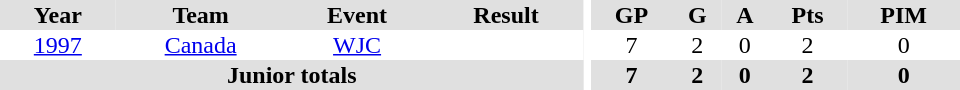<table border="0" cellpadding="1" cellspacing="0" ID="Table3" style="text-align:center; width:40em">
<tr ALIGN="center" bgcolor="#e0e0e0">
<th>Year</th>
<th>Team</th>
<th>Event</th>
<th>Result</th>
<th rowspan="99" bgcolor="#ffffff"></th>
<th>GP</th>
<th>G</th>
<th>A</th>
<th>Pts</th>
<th>PIM</th>
</tr>
<tr>
<td><a href='#'>1997</a></td>
<td><a href='#'>Canada</a></td>
<td><a href='#'>WJC</a></td>
<td></td>
<td>7</td>
<td>2</td>
<td>0</td>
<td>2</td>
<td>0</td>
</tr>
<tr bgcolor="#e0e0e0">
<th colspan="4">Junior totals</th>
<th>7</th>
<th>2</th>
<th>0</th>
<th>2</th>
<th>0</th>
</tr>
</table>
